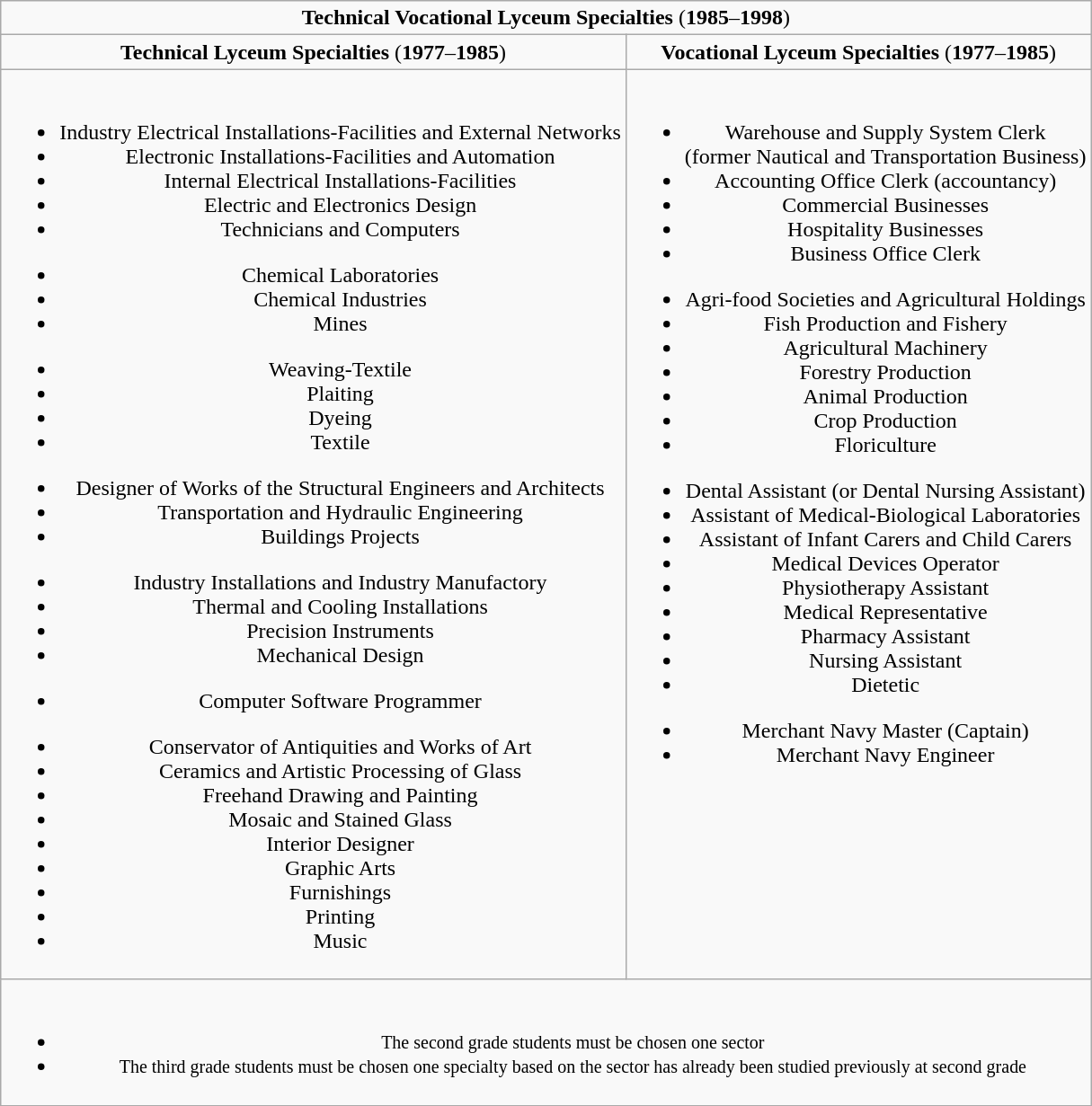<table class="wikitable mw-collapsible mw-collapsed" style="text-align:center;">
<tr>
<td colspan="2" style="text-align:center;"><strong>Technical Vocational Lyceum Specialties</strong> (<strong>1985</strong>–<strong>1998</strong>)</td>
</tr>
<tr>
<td style="text-align:center;"><strong>Technical Lyceum Specialties</strong> (<strong>1977</strong>–<strong>1985</strong>)</td>
<td style="text-align:center;"><strong>Vocational Lyceum Specialties</strong> (<strong>1977</strong>–<strong>1985</strong>)</td>
</tr>
<tr>
<td><br><ul><li>Industry Electrical Installations-Facilities and External Networks</li><li>Electronic Installations-Facilities and Automation</li><li>Internal Electrical Installations-Facilities</li><li>Electric and Electronics Design</li><li>Technicians and Computers</li></ul><ul><li>Chemical Laboratories</li><li>Chemical Industries</li><li>Mines</li></ul><ul><li>Weaving-Textile</li><li>Plaiting</li><li>Dyeing</li><li>Textile</li></ul><ul><li>Designer of Works of the Structural Engineers and Architects</li><li>Transportation and Hydraulic Engineering</li><li>Buildings Projects</li></ul><ul><li>Industry Installations and Industry Manufactory</li><li>Thermal and Cooling Installations</li><li>Precision Instruments</li><li>Mechanical Design</li></ul><ul><li>Computer Software Programmer</li></ul><ul><li>Conservator of Antiquities and Works of Art</li><li>Ceramics and Artistic Processing of Glass</li><li>Freehand Drawing and Painting</li><li>Mosaic and Stained Glass</li><li>Interior Designer</li><li>Graphic Arts</li><li>Furnishings</li><li>Printing</li><li>Music</li></ul></td>
<td style="vertical-align: top;"><br><ul><li>Warehouse and Supply System Clerk<br>(former Nautical and Transportation Business)</li><li>Accounting Office Clerk (accountancy)</li><li>Commercial Businesses</li><li>Hospitality Businesses</li><li>Business Office Clerk</li></ul><ul><li>Agri-food Societies and Agricultural Holdings</li><li>Fish Production and Fishery</li><li>Agricultural Machinery</li><li>Forestry Production</li><li>Animal Production</li><li>Crop Production</li><li>Floriculture</li></ul><ul><li>Dental Assistant (or Dental Nursing Assistant)</li><li>Assistant of Medical-Biological Laboratories</li><li>Assistant of Infant Carers and Child Carers</li><li>Medical Devices Operator</li><li>Physiotherapy Assistant</li><li>Medical Representative</li><li>Pharmacy Assistant</li><li>Nursing Assistant</li><li>Dietetic</li></ul><ul><li>Merchant Navy Master (Captain)</li><li>Merchant Navy Engineer</li></ul></td>
</tr>
<tr>
<td colspan="2"><br><ul><li><small>The second grade students must be chosen one sector</small></li><li><small>The third grade students must be chosen one specialty based on the sector has already been studied previously at second grade</small></li></ul></td>
</tr>
</table>
